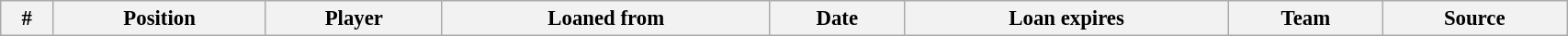<table class="wikitable sortable" style="width:90%; text-align:center; font-size:95%; text-align:left;">
<tr>
<th>#</th>
<th>Position</th>
<th>Player</th>
<th>Loaned from</th>
<th>Date</th>
<th>Loan expires</th>
<th>Team</th>
<th>Source</th>
</tr>
</table>
